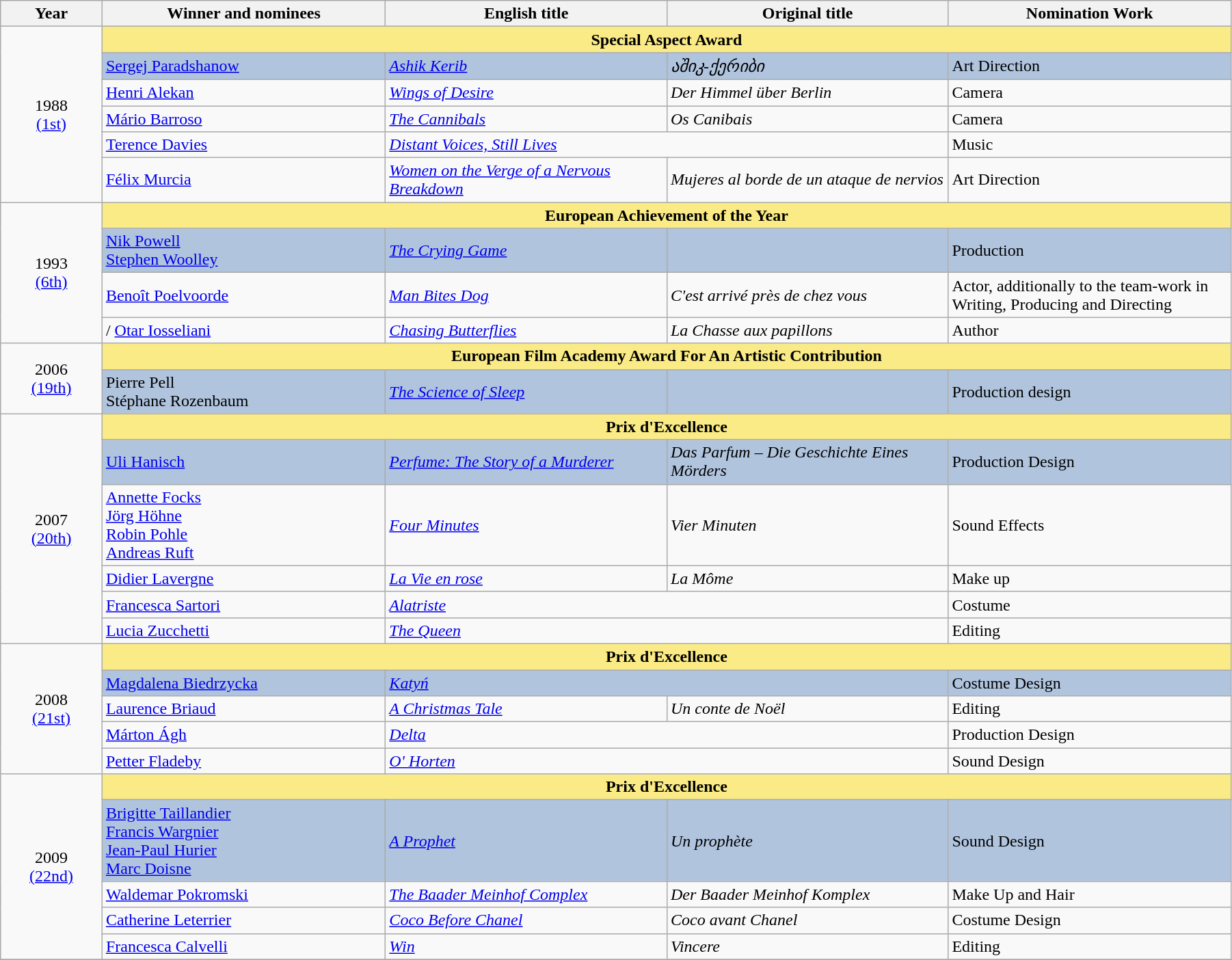<table class="wikitable" width="95%" cellpadding="5">
<tr>
<th width="100"><strong>Year</strong></th>
<th width="300"><strong>Winner and nominees</strong></th>
<th width="300"><strong>English title</strong></th>
<th width="300"><strong>Original title</strong></th>
<th width="300"><strong>Nomination Work</strong></th>
</tr>
<tr>
<td rowspan="6" style="text-align:center;">1988<br><a href='#'>(1st)</a></td>
<td colspan="4" style="background:#FAEB86;" align="center"><strong>Special Aspect Award</strong></td>
</tr>
<tr>
<td style="background:#B0C4DE;"> <a href='#'>Sergej Paradshanow</a></td>
<td style="background:#B0C4DE;"><em><a href='#'>Ashik Kerib</a></em></td>
<td style="background:#B0C4DE;"><em>აშიკ-ქერიბი</em></td>
<td style="background:#B0C4DE;">Art Direction</td>
</tr>
<tr>
<td> <a href='#'>Henri Alekan</a></td>
<td><em><a href='#'>Wings of Desire</a></em></td>
<td><em>Der Himmel über Berlin</em></td>
<td>Camera</td>
</tr>
<tr>
<td> <a href='#'>Mário Barroso</a></td>
<td><em><a href='#'>The Cannibals</a></em></td>
<td><em>Os Canibais</em></td>
<td>Camera</td>
</tr>
<tr>
<td> <a href='#'>Terence Davies</a></td>
<td colspan="2"><em><a href='#'>Distant Voices, Still Lives</a></em></td>
<td>Music</td>
</tr>
<tr>
<td> <a href='#'>Félix Murcia</a></td>
<td><em><a href='#'>Women on the Verge of a Nervous Breakdown</a></em></td>
<td><em>Mujeres al borde de un ataque de nervios</em></td>
<td>Art Direction</td>
</tr>
<tr>
<td rowspan="4" style="text-align:center;">1993<br><a href='#'>(6th)</a></td>
<td colspan="4" style="background:#FAEB86;" align="center"><strong>European Achievement of the Year</strong></td>
</tr>
<tr>
<td style="background:#B0C4DE;"> <a href='#'>Nik Powell</a> <br> <a href='#'>Stephen Woolley</a></td>
<td style="background:#B0C4DE;"><em><a href='#'>The Crying Game</a></em></td>
<td style="background:#B0C4DE;"></td>
<td style="background:#B0C4DE;">Production</td>
</tr>
<tr>
<td> <a href='#'>Benoît Poelvoorde</a></td>
<td><em><a href='#'>Man Bites Dog</a></em></td>
<td><em>C'est arrivé près de chez vous</em></td>
<td>Actor, additionally to the team-work in Writing, Producing and Directing</td>
</tr>
<tr>
<td> /  <a href='#'>Otar Iosseliani</a></td>
<td><em><a href='#'>Chasing Butterflies</a></em></td>
<td><em>La Chasse aux papillons</em></td>
<td>Author</td>
</tr>
<tr>
<td rowspan="2" style="text-align:center;">2006<br><a href='#'>(19th)</a></td>
<td colspan="4" style="background:#FAEB86;" align="center"><strong>European Film Academy Award For An Artistic Contribution</strong></td>
</tr>
<tr>
<td style="background:#B0C4DE;"> Pierre Pell <br> Stéphane Rozenbaum</td>
<td style="background:#B0C4DE;"><em><a href='#'>The Science of Sleep</a></em></td>
<td style="background:#B0C4DE;"></td>
<td style="background:#B0C4DE;">Production design</td>
</tr>
<tr>
<td rowspan="6" style="text-align:center;">2007<br><a href='#'>(20th)</a></td>
<td colspan="4" style="background:#FAEB86;" align="center"><strong>Prix d'Excellence</strong></td>
</tr>
<tr>
<td style="background:#B0C4DE;"> <a href='#'>Uli Hanisch</a></td>
<td style="background:#B0C4DE;"><em><a href='#'>Perfume: The Story of a Murderer</a></em></td>
<td style="background:#B0C4DE;"><em>Das Parfum – Die Geschichte Eines Mörders</em></td>
<td style="background:#B0C4DE;">Production Design</td>
</tr>
<tr>
<td> <a href='#'>Annette Focks</a><br> <a href='#'>Jörg Höhne</a><br> <a href='#'>Robin Pohle</a> <br> <a href='#'>Andreas Ruft</a></td>
<td><em><a href='#'>Four Minutes</a></em></td>
<td><em>Vier Minuten</em></td>
<td>Sound Effects</td>
</tr>
<tr>
<td> <a href='#'>Didier Lavergne</a></td>
<td><em><a href='#'>La Vie en rose</a></em></td>
<td><em>La Môme</em></td>
<td>Make up</td>
</tr>
<tr>
<td> <a href='#'>Francesca Sartori</a></td>
<td colspan="2"><em><a href='#'>Alatriste</a></em></td>
<td>Costume</td>
</tr>
<tr>
<td> <a href='#'>Lucia Zucchetti</a></td>
<td colspan="2"><em><a href='#'>The Queen</a></em></td>
<td>Editing</td>
</tr>
<tr>
<td rowspan="5" style="text-align:center;">2008<br><a href='#'>(21st)</a></td>
<td colspan="4" style="background:#FAEB86;" align="center"><strong>Prix d'Excellence</strong></td>
</tr>
<tr>
<td style="background:#B0C4DE;"> <a href='#'>Magdalena Biedrzycka</a></td>
<td style="background:#B0C4DE;" colspan="2"><em><a href='#'>Katyń</a></em></td>
<td style="background:#B0C4DE;">Costume Design</td>
</tr>
<tr>
<td> <a href='#'>Laurence Briaud</a></td>
<td><em><a href='#'>A Christmas Tale</a></em></td>
<td><em>Un conte de Noël</em></td>
<td>Editing</td>
</tr>
<tr>
<td> <a href='#'>Márton Ágh</a></td>
<td colspan="2"><em><a href='#'>Delta</a></em></td>
<td>Production Design</td>
</tr>
<tr>
<td> <a href='#'>Petter Fladeby</a></td>
<td colspan="2"><em><a href='#'>O' Horten</a></em></td>
<td>Sound Design</td>
</tr>
<tr>
<td rowspan="5" style="text-align:center;">2009<br><a href='#'>(22nd)</a></td>
<td colspan="4" style="background:#FAEB86;" align="center"><strong>Prix d'Excellence</strong></td>
</tr>
<tr>
<td style="background:#B0C4DE;"> <a href='#'>Brigitte Taillandier</a><br> <a href='#'>Francis Wargnier</a><br> <a href='#'>Jean-Paul Hurier</a><br> <a href='#'>Marc Doisne</a></td>
<td style="background:#B0C4DE;"><em><a href='#'>A Prophet</a></em></td>
<td style="background:#B0C4DE;"><em>Un prophète</em></td>
<td style="background:#B0C4DE;">Sound Design</td>
</tr>
<tr>
<td> <a href='#'>Waldemar Pokromski</a></td>
<td><em><a href='#'>The Baader Meinhof Complex</a></em></td>
<td><em>Der Baader Meinhof Komplex</em></td>
<td>Make Up and Hair</td>
</tr>
<tr>
<td> <a href='#'>Catherine Leterrier</a></td>
<td><em><a href='#'>Coco Before Chanel</a></em></td>
<td><em>Coco avant Chanel</em></td>
<td>Costume Design</td>
</tr>
<tr>
<td> <a href='#'>Francesca Calvelli</a></td>
<td><em><a href='#'>Win</a></em></td>
<td><em>Vincere</em></td>
<td>Editing</td>
</tr>
<tr>
</tr>
</table>
